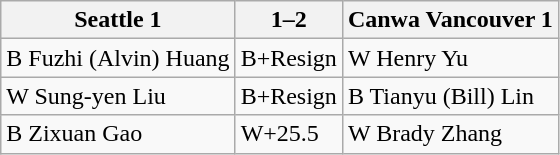<table class="wikitable">
<tr>
<th>Seattle 1</th>
<th>1–2</th>
<th>Canwa Vancouver 1</th>
</tr>
<tr>
<td>B Fuzhi (Alvin) Huang</td>
<td>B+Resign</td>
<td>W Henry Yu</td>
</tr>
<tr>
<td>W Sung-yen Liu</td>
<td>B+Resign</td>
<td>B Tianyu (Bill) Lin</td>
</tr>
<tr>
<td>B Zixuan Gao</td>
<td>W+25.5</td>
<td>W Brady Zhang</td>
</tr>
</table>
